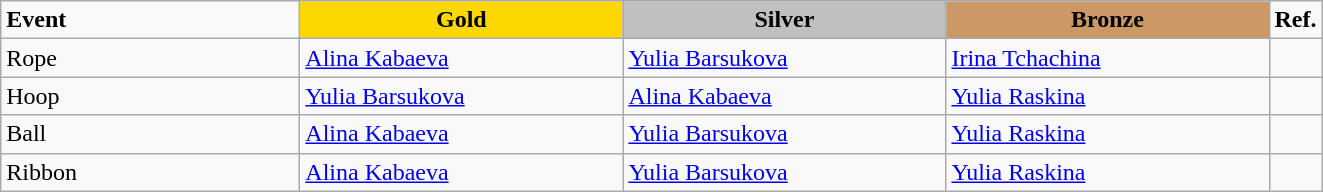<table class="wikitable">
<tr>
<td style="width:12em;"><strong>Event</strong></td>
<td style="text-align:center; background:gold; width:13em;"><strong>Gold</strong></td>
<td style="text-align:center; background:silver; width:13em;"><strong>Silver</strong></td>
<td style="text-align:center; background:#c96; width:13em;"><strong>Bronze</strong></td>
<td style="width:1em;"><strong>Ref.</strong></td>
</tr>
<tr>
<td>Rope</td>
<td> <a href='#'>Alina Kabaeva</a></td>
<td> <a href='#'>Yulia Barsukova</a></td>
<td> <a href='#'>Irina Tchachina</a></td>
<td></td>
</tr>
<tr>
<td>Hoop</td>
<td> <a href='#'>Yulia Barsukova</a></td>
<td> <a href='#'>Alina Kabaeva</a></td>
<td> <a href='#'>Yulia Raskina</a></td>
<td></td>
</tr>
<tr>
<td>Ball</td>
<td> <a href='#'>Alina Kabaeva</a></td>
<td> <a href='#'>Yulia Barsukova</a></td>
<td> <a href='#'>Yulia Raskina</a></td>
<td></td>
</tr>
<tr>
<td>Ribbon</td>
<td> <a href='#'>Alina Kabaeva</a></td>
<td> <a href='#'>Yulia Barsukova</a></td>
<td> <a href='#'>Yulia Raskina</a></td>
<td></td>
</tr>
</table>
